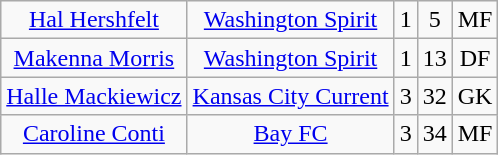<table class="wikitable" style="text-align:center;">
<tr>
<td> <a href='#'>Hal Hershfelt</a></td>
<td><a href='#'>Washington Spirit</a></td>
<td>1</td>
<td>5</td>
<td>MF</td>
</tr>
<tr>
<td> <a href='#'>Makenna Morris</a></td>
<td><a href='#'>Washington Spirit</a></td>
<td>1</td>
<td>13</td>
<td>DF</td>
</tr>
<tr>
<td> <a href='#'>Halle Mackiewicz</a></td>
<td><a href='#'>Kansas City Current</a></td>
<td>3</td>
<td>32</td>
<td>GK</td>
</tr>
<tr>
<td> <a href='#'>Caroline Conti</a></td>
<td><a href='#'>Bay FC</a></td>
<td>3</td>
<td>34</td>
<td>MF</td>
</tr>
</table>
